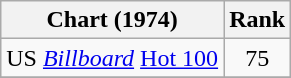<table class="wikitable">
<tr>
<th align="left">Chart (1974)</th>
<th style="text-align:center;">Rank</th>
</tr>
<tr>
<td>US <em><a href='#'>Billboard</a></em> <a href='#'>Hot 100</a></td>
<td style="text-align:center;">75</td>
</tr>
<tr>
</tr>
</table>
